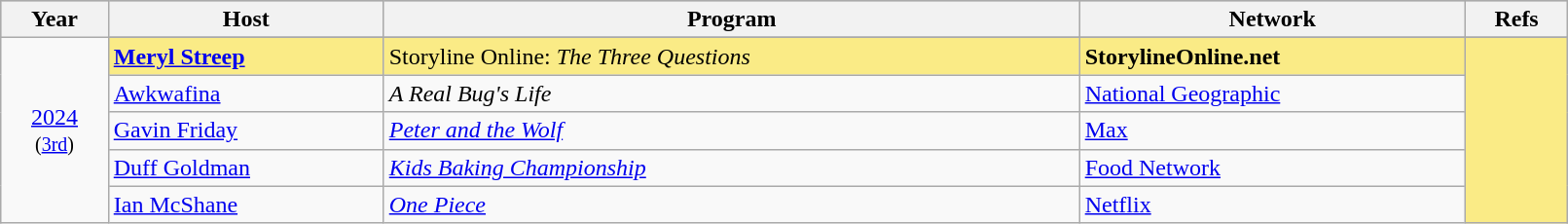<table class="wikitable"  width="85%">
<tr bgcolor="#bebebe">
<th>Year</th>
<th>Host</th>
<th>Program</th>
<th>Network</th>
<th>Refs</th>
</tr>
<tr>
<td rowspan=6 style="text-align:center"><a href='#'>2024</a><br><small>(<a href='#'>3rd</a>)</small></td>
</tr>
<tr style="background:#FAEB86">
<td><strong><a href='#'>Meryl Streep</a></strong></td>
<td>Storyline Online: <em>The Three Questions</em></td>
<td><strong>StorylineOnline.net</strong></td>
<td rowspan=6 style="text-align:center"></td>
</tr>
<tr>
<td><a href='#'>Awkwafina</a></td>
<td><em>A Real Bug's Life</em></td>
<td><a href='#'>National Geographic</a></td>
</tr>
<tr>
<td><a href='#'>Gavin Friday</a></td>
<td><em><a href='#'>Peter and the Wolf</a></em></td>
<td><a href='#'>Max</a></td>
</tr>
<tr>
<td><a href='#'>Duff Goldman</a></td>
<td><em><a href='#'>Kids Baking Championship</a></em></td>
<td><a href='#'>Food Network</a></td>
</tr>
<tr>
<td><a href='#'>Ian McShane</a></td>
<td><em><a href='#'>One Piece</a></em></td>
<td><a href='#'>Netflix</a></td>
</tr>
</table>
